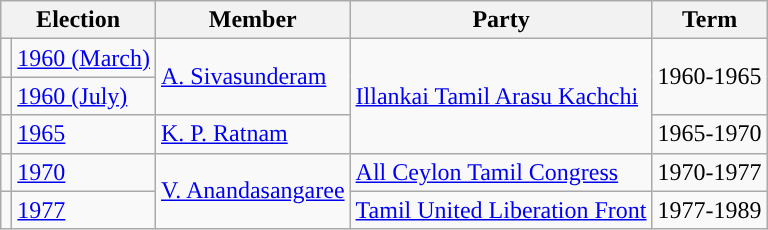<table class="wikitable">
<tr>
<th colspan="2">Election</th>
<th>Member</th>
<th>Party</th>
<th>Term</th>
</tr>
<tr>
<td style="background-color: "></td>
<td><a href='#'>1960 (March)</a></td>
<td rowspan ="2"><a href='#'>A. Sivasunderam</a></td>
<td rowspan ="3"><a href='#'>Illankai Tamil Arasu Kachchi</a></td>
<td rowspan ="2">1960-1965</td>
</tr>
<tr>
<td style="background-color: "></td>
<td><a href='#'>1960 (July)</a></td>
</tr>
<tr>
<td style="background-color: "></td>
<td><a href='#'>1965</a></td>
<td><a href='#'>K. P. Ratnam</a></td>
<td>1965-1970</td>
</tr>
<tr>
<td style="background-color: "></td>
<td><a href='#'>1970</a></td>
<td rowspan ="2"><a href='#'>V. Anandasangaree</a></td>
<td><a href='#'>All Ceylon Tamil Congress</a></td>
<td>1970-1977</td>
</tr>
<tr>
<td style="background-color: "></td>
<td><a href='#'>1977</a></td>
<td><a href='#'>Tamil United Liberation Front</a></td>
<td>1977-1989</td>
</tr>
</table>
